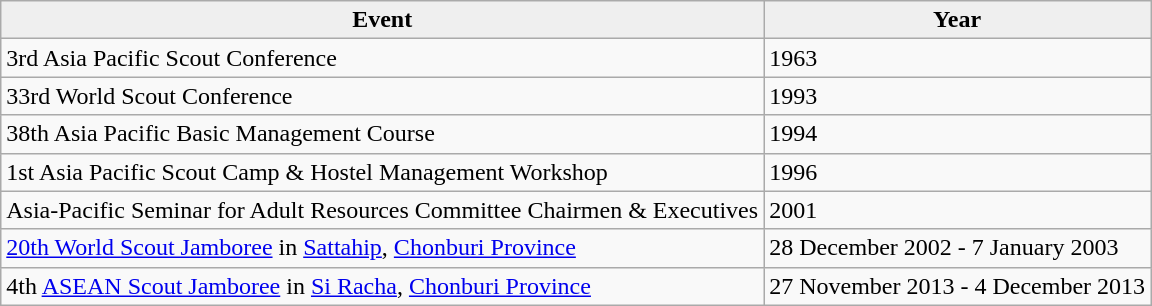<table class="wikitable">
<tr>
<th style="background:#efefef;">Event</th>
<th style="background:#efefef;">Year</th>
</tr>
<tr>
<td>3rd Asia Pacific Scout Conference</td>
<td>1963</td>
</tr>
<tr>
<td>33rd World Scout Conference</td>
<td>1993</td>
</tr>
<tr>
<td>38th Asia Pacific Basic Management Course</td>
<td>1994</td>
</tr>
<tr>
<td>1st Asia Pacific Scout Camp & Hostel Management Workshop</td>
<td>1996</td>
</tr>
<tr>
<td>Asia-Pacific Seminar for Adult Resources Committee Chairmen & Executives</td>
<td>2001</td>
</tr>
<tr>
<td><a href='#'>20th World Scout Jamboree</a> in <a href='#'>Sattahip</a>, <a href='#'>Chonburi Province</a></td>
<td>28 December 2002 - 7 January 2003</td>
</tr>
<tr>
<td>4th <a href='#'>ASEAN Scout Jamboree</a> in <a href='#'>Si Racha</a>, <a href='#'>Chonburi Province</a></td>
<td>27 November 2013 - 4 December 2013</td>
</tr>
</table>
